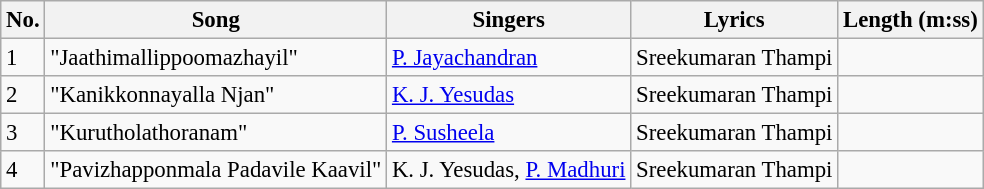<table class="wikitable" style="font-size:95%;">
<tr>
<th>No.</th>
<th>Song</th>
<th>Singers</th>
<th>Lyrics</th>
<th>Length (m:ss)</th>
</tr>
<tr>
<td>1</td>
<td>"Jaathimallippoomazhayil"</td>
<td><a href='#'>P. Jayachandran</a></td>
<td>Sreekumaran Thampi</td>
<td></td>
</tr>
<tr>
<td>2</td>
<td>"Kanikkonnayalla Njan"</td>
<td><a href='#'>K. J. Yesudas</a></td>
<td>Sreekumaran Thampi</td>
<td></td>
</tr>
<tr>
<td>3</td>
<td>"Kurutholathoranam"</td>
<td><a href='#'>P. Susheela</a></td>
<td>Sreekumaran Thampi</td>
<td></td>
</tr>
<tr>
<td>4</td>
<td>"Pavizhapponmala Padavile Kaavil"</td>
<td>K. J. Yesudas, <a href='#'>P. Madhuri</a></td>
<td>Sreekumaran Thampi</td>
<td></td>
</tr>
</table>
